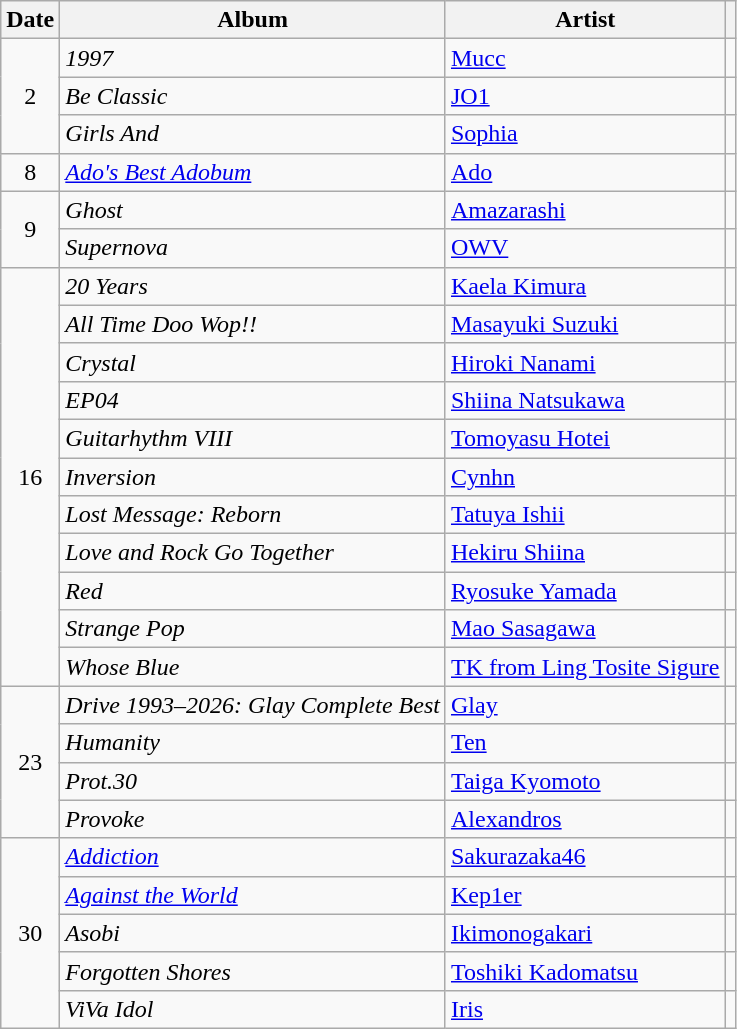<table class="wikitable">
<tr>
<th>Date</th>
<th>Album</th>
<th>Artist</th>
<th></th>
</tr>
<tr>
<td style="text-align:center" rowspan="3">2</td>
<td><em>1997</em></td>
<td><a href='#'>Mucc</a></td>
<td style="text-align:center"></td>
</tr>
<tr>
<td><em>Be Classic</em></td>
<td><a href='#'>JO1</a></td>
<td style="text-align:center"></td>
</tr>
<tr>
<td><em>Girls And</em></td>
<td><a href='#'>Sophia</a></td>
<td style="text-align:center"></td>
</tr>
<tr>
<td style="text-align:center">8</td>
<td><em><a href='#'>Ado's Best Adobum</a></em></td>
<td><a href='#'>Ado</a></td>
<td style="text-align:center"></td>
</tr>
<tr>
<td style="text-align:center" rowspan="2">9</td>
<td><em>Ghost</em></td>
<td><a href='#'>Amazarashi</a></td>
<td style="text-align:center"></td>
</tr>
<tr>
<td><em>Supernova</em></td>
<td><a href='#'>OWV</a></td>
<td style="text-align:center"></td>
</tr>
<tr>
<td style="text-align:center" rowspan="11">16</td>
<td><em>20 Years</em></td>
<td><a href='#'>Kaela Kimura</a></td>
<td style="text-align:center"></td>
</tr>
<tr>
<td><em>All Time Doo Wop!!</em></td>
<td><a href='#'>Masayuki Suzuki</a></td>
<td style="text-align:center"></td>
</tr>
<tr>
<td><em>Crystal</em></td>
<td><a href='#'>Hiroki Nanami</a></td>
<td style="text-align:center"></td>
</tr>
<tr>
<td><em>EP04</em></td>
<td><a href='#'>Shiina Natsukawa</a></td>
<td style="text-align:center"></td>
</tr>
<tr>
<td><em>Guitarhythm VIII</em></td>
<td><a href='#'>Tomoyasu Hotei</a></td>
<td style="text-align:center"></td>
</tr>
<tr>
<td><em>Inversion</em></td>
<td><a href='#'>Cynhn</a></td>
<td style="text-align:center"></td>
</tr>
<tr>
<td><em>Lost Message: Reborn</em></td>
<td><a href='#'>Tatuya Ishii</a></td>
<td style="text-align:center"></td>
</tr>
<tr>
<td><em>Love and Rock Go Together</em></td>
<td><a href='#'>Hekiru Shiina</a></td>
<td style="text-align:center"></td>
</tr>
<tr>
<td><em>Red</em></td>
<td><a href='#'>Ryosuke Yamada</a></td>
<td style="text-align:center"></td>
</tr>
<tr>
<td><em>Strange Pop</em></td>
<td><a href='#'>Mao Sasagawa</a></td>
<td style="text-align:center"></td>
</tr>
<tr>
<td><em>Whose Blue</em></td>
<td><a href='#'>TK from Ling Tosite Sigure</a></td>
<td style="text-align:center"></td>
</tr>
<tr>
<td style="text-align:center" rowspan="4">23</td>
<td><em>Drive 1993–2026: Glay Complete Best</em></td>
<td><a href='#'>Glay</a></td>
<td style="text-align:center"></td>
</tr>
<tr>
<td><em>Humanity</em></td>
<td><a href='#'>Ten</a></td>
<td style="text-align:center"></td>
</tr>
<tr>
<td><em>Prot.30</em></td>
<td><a href='#'>Taiga Kyomoto</a></td>
<td style="text-align:center"></td>
</tr>
<tr>
<td><em>Provoke</em></td>
<td><a href='#'>Alexandros</a></td>
<td style="text-align:center"></td>
</tr>
<tr>
<td style="text-align:center" rowspan="5">30</td>
<td><em><a href='#'>Addiction</a></em></td>
<td><a href='#'>Sakurazaka46</a></td>
<td style="text-align:center"></td>
</tr>
<tr>
<td><em><a href='#'>Against the World</a></em></td>
<td><a href='#'>Kep1er</a></td>
<td style="text-align:center"></td>
</tr>
<tr>
<td><em>Asobi</em></td>
<td><a href='#'>Ikimonogakari</a></td>
<td style="text-align:center"></td>
</tr>
<tr>
<td><em>Forgotten Shores</em></td>
<td><a href='#'>Toshiki Kadomatsu</a></td>
<td style="text-align:center"></td>
</tr>
<tr>
<td><em>ViVa Idol</em></td>
<td><a href='#'>Iris</a></td>
<td style="text-align:center"></td>
</tr>
</table>
